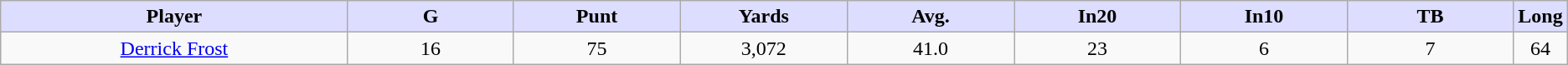<table class="wikitable">
<tr>
<th style="background:#ddf; width:23%;">Player</th>
<th style="background:#ddf; width:11%;">G</th>
<th style="background:#ddf; width:11%;">Punt</th>
<th style="background:#ddf; width:11%;">Yards</th>
<th style="background:#ddf; width:11%;">Avg.</th>
<th style="background:#ddf; width:11%;">In20</th>
<th style="background:#ddf; width:11%;">In10</th>
<th style="background:#ddf; width:11%;">TB</th>
<th style="background:#ddf; width:11%;">Long</th>
</tr>
<tr style="text-align:center;">
<td><a href='#'>Derrick Frost</a></td>
<td>16</td>
<td>75</td>
<td>3,072</td>
<td>41.0</td>
<td>23</td>
<td>6</td>
<td>7</td>
<td>64</td>
</tr>
</table>
